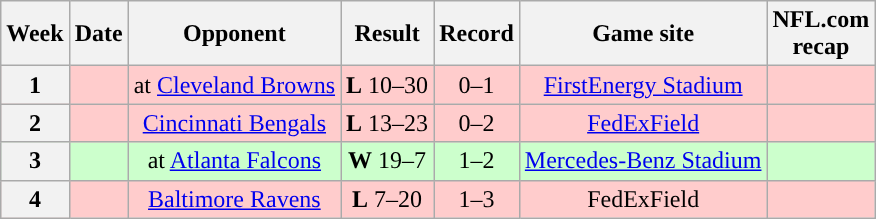<table class="wikitable" style="text-align:center">
<tr>
<th>Week</th>
<th>Date</th>
<th>Opponent</th>
<th>Result</th>
<th>Record</th>
<th>Game site</th>
<th>NFL.com<br>recap</th>
</tr>
<tr style="background:#fcc">
<th>1</th>
<td></td>
<td>at <a href='#'>Cleveland Browns</a></td>
<td><strong>L</strong> 10–30</td>
<td>0–1</td>
<td><a href='#'>FirstEnergy Stadium</a></td>
<td></td>
</tr>
<tr style="background:#fcc">
<th>2</th>
<td></td>
<td><a href='#'>Cincinnati Bengals</a></td>
<td><strong>L</strong> 13–23</td>
<td>0–2</td>
<td><a href='#'>FedExField</a></td>
<td></td>
</tr>
<tr style="background:#cfc">
<th>3</th>
<td></td>
<td>at <a href='#'>Atlanta Falcons</a></td>
<td><strong>W</strong> 19–7</td>
<td>1–2</td>
<td><a href='#'>Mercedes-Benz Stadium</a></td>
<td></td>
</tr>
<tr style="background:#fcc">
<th>4</th>
<td></td>
<td><a href='#'>Baltimore Ravens</a></td>
<td><strong>L</strong> 7–20</td>
<td>1–3</td>
<td>FedExField</td>
<td></td>
</tr>
</table>
